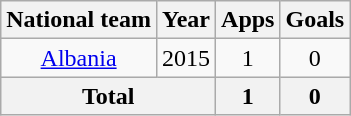<table class="wikitable" style="text-align:center">
<tr>
<th>National team</th>
<th>Year</th>
<th>Apps</th>
<th>Goals</th>
</tr>
<tr>
<td><a href='#'>Albania</a></td>
<td>2015</td>
<td>1</td>
<td>0</td>
</tr>
<tr>
<th colspan="2">Total</th>
<th>1</th>
<th>0</th>
</tr>
</table>
